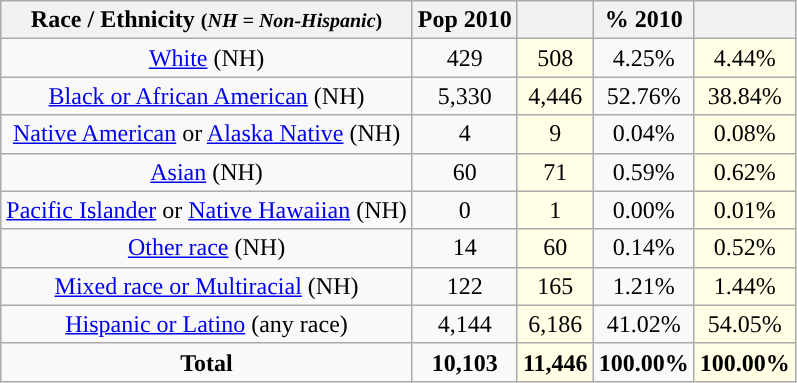<table class="wikitable" style="text-align:center;">
<tr>
<th>Race / Ethnicity <small>(<em>NH = Non-Hispanic</em>)</small></th>
<th>Pop 2010</th>
<th></th>
<th>% 2010</th>
<th></th>
</tr>
<tr>
<td><a href='#'>White</a> (NH)</td>
<td>429</td>
<td style='background: #ffffe6;'>508</td>
<td>4.25%</td>
<td style='background: #ffffe6;'>4.44%</td>
</tr>
<tr>
<td><a href='#'>Black or African American</a> (NH)</td>
<td>5,330</td>
<td style='background: #ffffe6;'>4,446</td>
<td>52.76%</td>
<td style='background: #ffffe6;'>38.84%</td>
</tr>
<tr>
<td><a href='#'>Native American</a> or <a href='#'>Alaska Native</a> (NH)</td>
<td>4</td>
<td style='background: #ffffe6;'>9</td>
<td>0.04%</td>
<td style='background: #ffffe6;'>0.08%</td>
</tr>
<tr>
<td><a href='#'>Asian</a> (NH)</td>
<td>60</td>
<td style='background: #ffffe6;'>71</td>
<td>0.59%</td>
<td style='background: #ffffe6;'>0.62%</td>
</tr>
<tr>
<td><a href='#'>Pacific Islander</a> or <a href='#'>Native Hawaiian</a> (NH)</td>
<td>0</td>
<td style='background: #ffffe6;'>1</td>
<td>0.00%</td>
<td style='background: #ffffe6;'>0.01%</td>
</tr>
<tr>
<td><a href='#'>Other race</a> (NH)</td>
<td>14</td>
<td style='background: #ffffe6;'>60</td>
<td>0.14%</td>
<td style='background: #ffffe6;'>0.52%</td>
</tr>
<tr>
<td><a href='#'>Mixed race or Multiracial</a> (NH)</td>
<td>122</td>
<td style='background: #ffffe6;'>165</td>
<td>1.21%</td>
<td style='background: #ffffe6;'>1.44%</td>
</tr>
<tr>
<td><a href='#'>Hispanic or Latino</a> (any race)</td>
<td>4,144</td>
<td style='background: #ffffe6;'>6,186</td>
<td>41.02%</td>
<td style='background: #ffffe6;'>54.05%</td>
</tr>
<tr>
<td><strong>Total</strong></td>
<td><strong>10,103</strong></td>
<td style='background: #ffffe6;'><strong>11,446</strong></td>
<td><strong>100.00%</strong></td>
<td style='background: #ffffe6;'><strong>100.00%</strong></td>
</tr>
</table>
